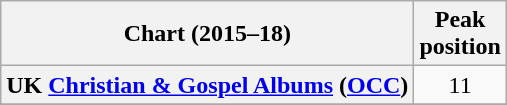<table class="wikitable sortable plainrowheaders" style="text-align:center">
<tr>
<th scope="col">Chart (2015–18)</th>
<th scope="col">Peak<br>position</th>
</tr>
<tr>
<th scope="row">UK <a href='#'>Christian & Gospel Albums</a> (<a href='#'>OCC</a>)</th>
<td>11</td>
</tr>
<tr>
</tr>
<tr>
</tr>
<tr>
</tr>
<tr>
</tr>
</table>
